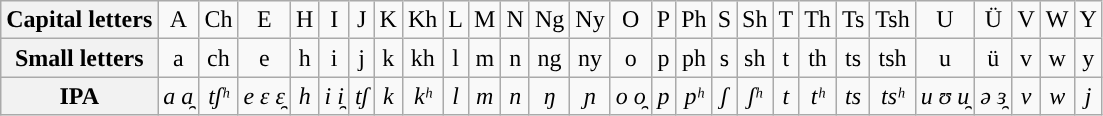<table class= "wikitable" style ="text-align: center;">
<tr>
<th><strong>Capital letters</strong></th>
<td style="border-right: 0;“">A</td>
<td style="border-right: 0;“">Ch</td>
<td style="border-right: 0;“">E</td>
<td style="border-right: 0;“">H</td>
<td style="border-right: 0;“">I</td>
<td style="border-right: 0;“">J</td>
<td style="border-right: 0;“">K</td>
<td style="border-right: 0;“">Kh</td>
<td style="border-right: 0;“">L</td>
<td style="border-right: 0;“">M</td>
<td style="border-right: 0;“">N</td>
<td style="border-right: 0;“">Ng</td>
<td style="border-right: 0;“">Ny</td>
<td style="border-right: 0;“">O</td>
<td style="border-right: 0;“">P</td>
<td style="border-right: 0;“">Ph</td>
<td style="border-right: 0;“">S</td>
<td style="border-right: 0;“">Sh</td>
<td style="border-right: 0;“">T</td>
<td style="border-right: 0;“">Th</td>
<td style="border-right: 0;“">Ts</td>
<td style="border-right: 0;“">Tsh</td>
<td style="border-right: 0;“">U</td>
<td style="border-right: 0;“">Ü</td>
<td style="border-right: 0;“">V</td>
<td style="border-right: 0;“">W</td>
<td style="border-right: 0;“">Y</td>
</tr>
<tr>
<th><strong>Small letters</strong></th>
<td>a</td>
<td>ch</td>
<td>e</td>
<td>h</td>
<td>i</td>
<td>j</td>
<td>k</td>
<td>kh</td>
<td>l</td>
<td>m</td>
<td>n</td>
<td>ng</td>
<td>ny</td>
<td>o</td>
<td>p</td>
<td>ph</td>
<td>s</td>
<td>sh</td>
<td>t</td>
<td>th</td>
<td>ts</td>
<td>tsh</td>
<td>u</td>
<td>ü</td>
<td>v</td>
<td>w</td>
<td>y</td>
</tr>
<tr>
<th><strong>IPA</strong></th>
<td><em>a</em> <em>a̯</em></td>
<td><em>tʃʰ</em></td>
<td><em>e</em> <em>ɛ</em> <em>ɛ̯</em></td>
<td><em>h</em></td>
<td><em>i</em> <em>i̯</em></td>
<td><em>tʃ</em></td>
<td><em>k</em></td>
<td><em>kʰ</em></td>
<td><em>l</em></td>
<td><em>m</em></td>
<td><em>n</em></td>
<td><em>ŋ</em></td>
<td><em>ɲ</em></td>
<td><em>o</em> <em>o̯</em></td>
<td><em>p</em></td>
<td><em>pʰ</em></td>
<td><em>ʃ</em></td>
<td><em>ʃʰ</em></td>
<td><em>t</em></td>
<td><em>tʰ</em></td>
<td><em>ts</em></td>
<td><em>tsʰ</em></td>
<td><em>u</em> <em>ʊ</em> <em>u̯</em></td>
<td><em>ə</em> <em>ɜ̯</em></td>
<td><em>v</em></td>
<td><em>w</em></td>
<td><em>j</em></td>
</tr>
</table>
